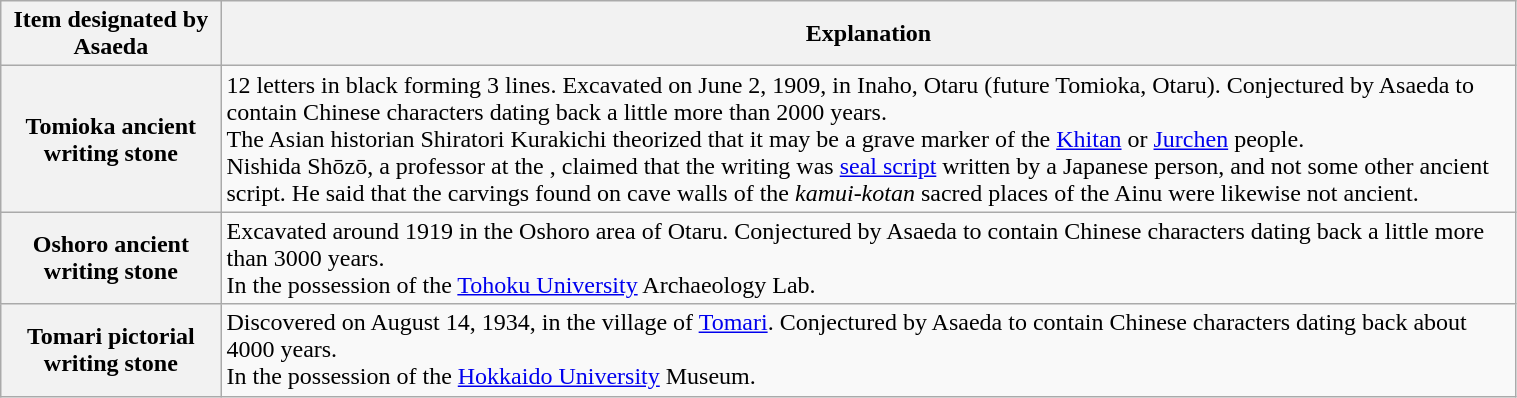<table class="wikitable" style="width:80%">
<tr>
<th>Item designated by Asaeda</th>
<th>Explanation</th>
</tr>
<tr>
<th>Tomioka ancient writing stone</th>
<td>12 letters in black forming 3 lines. Excavated on June 2, 1909, in Inaho, Otaru (future Tomioka, Otaru). Conjectured by Asaeda to contain Chinese characters dating back a little more than 2000 years.<br>The Asian historian Shiratori Kurakichi theorized that it may be a grave marker of the <a href='#'>Khitan</a> or <a href='#'>Jurchen</a> people.<br>Nishida Shōzō, a professor at the , claimed that the writing was <a href='#'>seal script</a> written by a Japanese person, and not some other ancient script. He said that the carvings found on cave walls of the <em>kamui-kotan</em> sacred places of the Ainu were likewise not ancient.</td>
</tr>
<tr>
<th>Oshoro ancient writing stone</th>
<td>Excavated around 1919 in the Oshoro area of Otaru. Conjectured by Asaeda to contain Chinese characters dating back a little more than 3000 years.<br>In the possession of the <a href='#'>Tohoku University</a> Archaeology Lab.</td>
</tr>
<tr>
<th>Tomari pictorial writing stone</th>
<td>Discovered on August 14, 1934, in the village of <a href='#'>Tomari</a>. Conjectured by Asaeda to contain Chinese characters dating back about 4000 years.<br>In the possession of the <a href='#'>Hokkaido University</a> Museum.</td>
</tr>
</table>
